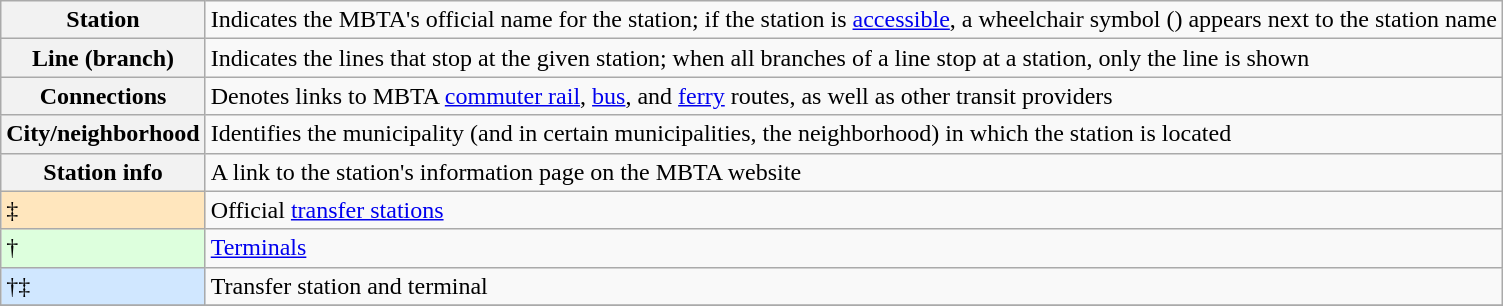<table class="wikitable" border="1">
<tr>
<th>Station</th>
<td>Indicates the MBTA's official name for the station; if the station is <a href='#'>accessible</a>, a wheelchair symbol () appears next to the station name <br> </td>
</tr>
<tr>
<th>Line (branch)</th>
<td>Indicates the lines that stop at the given station; when all branches of a line stop at a station, only the line is shown</td>
</tr>
<tr>
<th>Connections</th>
<td>Denotes links to MBTA <a href='#'>commuter rail</a>, <a href='#'>bus</a>, and <a href='#'>ferry</a> routes, as well as other transit providers</td>
</tr>
<tr>
<th>City/neighborhood</th>
<td>Identifies the municipality (and in certain municipalities, the neighborhood) in which the station is located</td>
</tr>
<tr>
<th>Station info</th>
<td>A link to the station's information page on the MBTA website</td>
</tr>
<tr>
<td style="background-color:#FFE6BD">‡</td>
<td>Official <a href='#'>transfer stations</a></td>
</tr>
<tr>
<td style="background-color:#ddffdd">†</td>
<td><a href='#'>Terminals</a></td>
</tr>
<tr>
<td style="background-color:#d0e7ff">†‡</td>
<td>Transfer station and terminal</td>
</tr>
<tr>
</tr>
</table>
